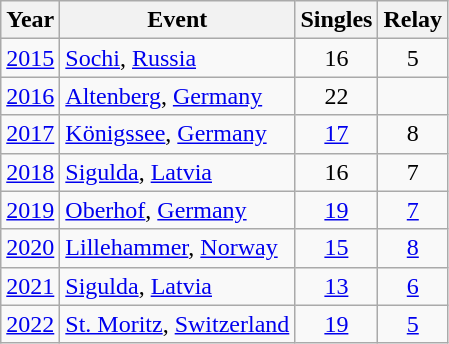<table class="wikitable sortable" style="text-align:center;">
<tr>
<th>Year</th>
<th>Event</th>
<th>Singles</th>
<th>Relay</th>
</tr>
<tr>
<td><a href='#'>2015</a></td>
<td style="text-align:left;"> <a href='#'>Sochi</a>, <a href='#'>Russia</a></td>
<td>16</td>
<td>5</td>
</tr>
<tr>
<td><a href='#'>2016</a></td>
<td style="text-align:left;"> <a href='#'>Altenberg</a>, <a href='#'>Germany</a></td>
<td>22</td>
<td></td>
</tr>
<tr>
<td><a href='#'>2017</a></td>
<td style="text-align:left;"> <a href='#'>Königssee</a>, <a href='#'>Germany</a></td>
<td><a href='#'>17</a></td>
<td>8</td>
</tr>
<tr>
<td><a href='#'>2018</a></td>
<td style="text-align:left;"> <a href='#'>Sigulda</a>, <a href='#'>Latvia</a></td>
<td>16</td>
<td>7</td>
</tr>
<tr>
<td><a href='#'>2019</a></td>
<td style="text-align:left;"> <a href='#'>Oberhof</a>, <a href='#'>Germany</a></td>
<td><a href='#'>19</a></td>
<td><a href='#'>7</a></td>
</tr>
<tr>
<td><a href='#'>2020</a></td>
<td style="text-align:left;"> <a href='#'>Lillehammer</a>, <a href='#'>Norway</a></td>
<td><a href='#'>15</a></td>
<td><a href='#'>8</a></td>
</tr>
<tr>
<td><a href='#'>2021</a></td>
<td style="text-align:left;"> <a href='#'>Sigulda</a>, <a href='#'>Latvia</a></td>
<td><a href='#'>13</a></td>
<td><a href='#'>6</a></td>
</tr>
<tr>
<td><a href='#'>2022</a></td>
<td style="text-align:left;"> <a href='#'>St. Moritz</a>, <a href='#'>Switzerland</a></td>
<td><a href='#'>19</a></td>
<td><a href='#'>5</a></td>
</tr>
</table>
